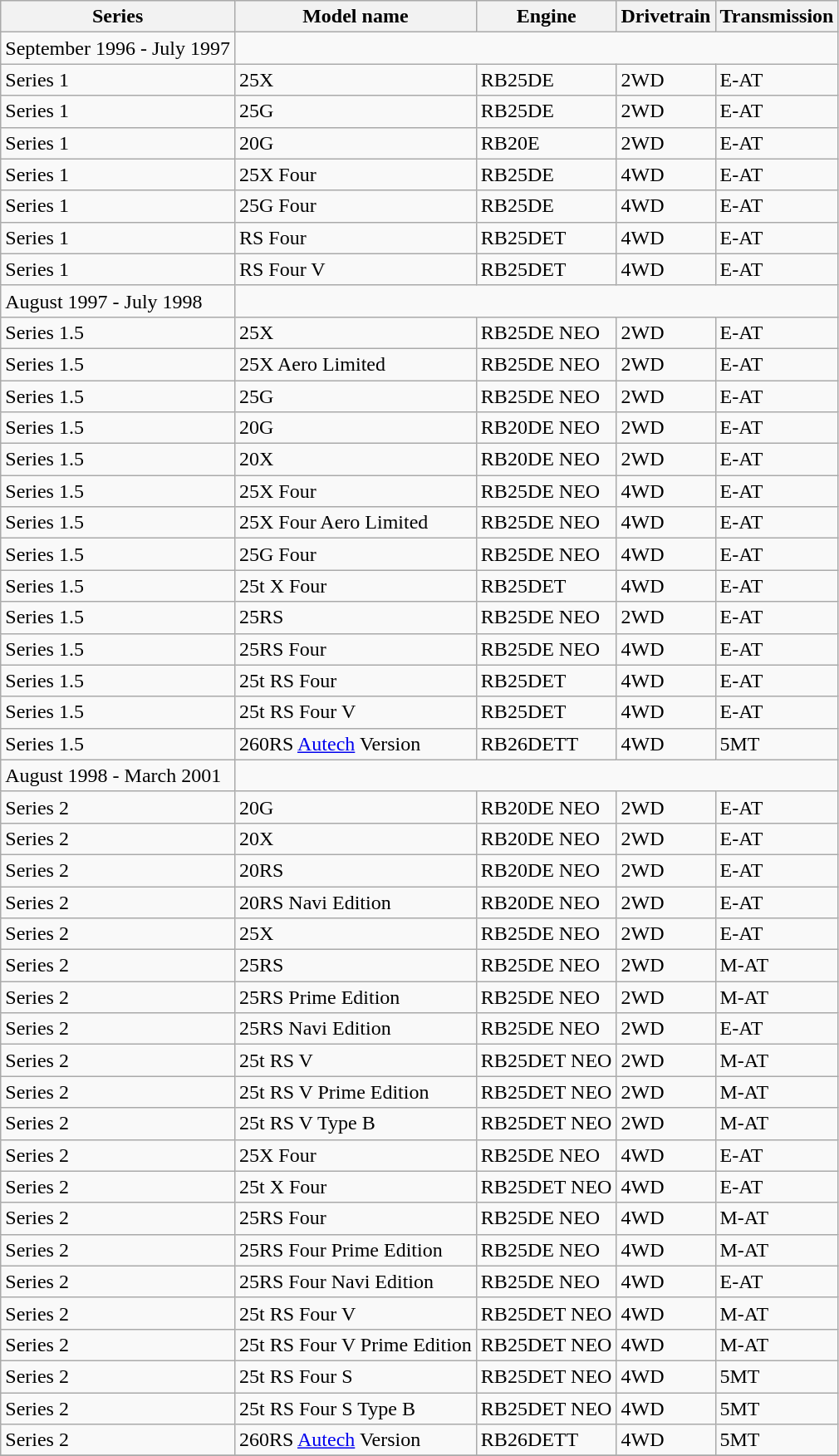<table class="wikitable">
<tr>
<th>Series</th>
<th>Model name</th>
<th>Engine</th>
<th>Drivetrain</th>
<th>Transmission</th>
</tr>
<tr>
<td>September 1996 - July 1997</td>
</tr>
<tr>
<td>Series 1</td>
<td>25X</td>
<td>RB25DE</td>
<td>2WD</td>
<td>E-AT</td>
</tr>
<tr>
<td>Series 1</td>
<td>25G</td>
<td>RB25DE</td>
<td>2WD</td>
<td>E-AT</td>
</tr>
<tr>
<td>Series 1</td>
<td>20G</td>
<td>RB20E</td>
<td>2WD</td>
<td>E-AT</td>
</tr>
<tr>
<td>Series 1</td>
<td>25X Four</td>
<td>RB25DE</td>
<td>4WD</td>
<td>E-AT</td>
</tr>
<tr>
<td>Series 1</td>
<td>25G Four</td>
<td>RB25DE</td>
<td>4WD</td>
<td>E-AT</td>
</tr>
<tr>
<td>Series 1</td>
<td>RS Four</td>
<td>RB25DET</td>
<td>4WD</td>
<td>E-AT</td>
</tr>
<tr>
<td>Series 1</td>
<td>RS Four V</td>
<td>RB25DET</td>
<td>4WD</td>
<td>E-AT</td>
</tr>
<tr>
<td>August 1997 - July 1998</td>
</tr>
<tr>
<td>Series 1.5</td>
<td>25X</td>
<td>RB25DE NEO</td>
<td>2WD</td>
<td>E-AT</td>
</tr>
<tr>
<td>Series 1.5</td>
<td>25X Aero Limited</td>
<td>RB25DE NEO</td>
<td>2WD</td>
<td>E-AT</td>
</tr>
<tr>
<td>Series 1.5</td>
<td>25G</td>
<td>RB25DE NEO</td>
<td>2WD</td>
<td>E-AT</td>
</tr>
<tr>
<td>Series 1.5</td>
<td>20G</td>
<td>RB20DE NEO</td>
<td>2WD</td>
<td>E-AT</td>
</tr>
<tr>
<td>Series 1.5</td>
<td>20X</td>
<td>RB20DE NEO</td>
<td>2WD</td>
<td>E-AT</td>
</tr>
<tr>
<td>Series 1.5</td>
<td>25X Four</td>
<td>RB25DE NEO</td>
<td>4WD</td>
<td>E-AT</td>
</tr>
<tr>
<td>Series 1.5</td>
<td>25X Four Aero Limited</td>
<td>RB25DE NEO</td>
<td>4WD</td>
<td>E-AT</td>
</tr>
<tr>
<td>Series 1.5</td>
<td>25G Four</td>
<td>RB25DE NEO</td>
<td>4WD</td>
<td>E-AT</td>
</tr>
<tr>
<td>Series 1.5</td>
<td>25t X Four</td>
<td>RB25DET</td>
<td>4WD</td>
<td>E-AT</td>
</tr>
<tr>
<td>Series 1.5</td>
<td>25RS</td>
<td>RB25DE NEO</td>
<td>2WD</td>
<td>E-AT</td>
</tr>
<tr>
<td>Series 1.5</td>
<td>25RS Four</td>
<td>RB25DE NEO</td>
<td>4WD</td>
<td>E-AT</td>
</tr>
<tr>
<td>Series 1.5</td>
<td>25t RS Four</td>
<td>RB25DET</td>
<td>4WD</td>
<td>E-AT</td>
</tr>
<tr>
<td>Series 1.5</td>
<td>25t RS Four V</td>
<td>RB25DET</td>
<td>4WD</td>
<td>E-AT</td>
</tr>
<tr>
<td>Series 1.5</td>
<td>260RS <a href='#'>Autech</a> Version</td>
<td>RB26DETT</td>
<td>4WD</td>
<td>5MT</td>
</tr>
<tr>
<td>August 1998 - March 2001</td>
</tr>
<tr>
<td>Series 2</td>
<td>20G</td>
<td>RB20DE NEO</td>
<td>2WD</td>
<td>E-AT</td>
</tr>
<tr>
<td>Series 2</td>
<td>20X</td>
<td>RB20DE NEO</td>
<td>2WD</td>
<td>E-AT</td>
</tr>
<tr>
<td>Series 2</td>
<td>20RS</td>
<td>RB20DE NEO</td>
<td>2WD</td>
<td>E-AT</td>
</tr>
<tr>
<td>Series 2</td>
<td>20RS Navi Edition</td>
<td>RB20DE NEO</td>
<td>2WD</td>
<td>E-AT</td>
</tr>
<tr>
<td>Series 2</td>
<td>25X</td>
<td>RB25DE NEO</td>
<td>2WD</td>
<td>E-AT</td>
</tr>
<tr>
<td>Series 2</td>
<td>25RS</td>
<td>RB25DE NEO</td>
<td>2WD</td>
<td>M-AT</td>
</tr>
<tr>
<td>Series 2</td>
<td>25RS Prime Edition</td>
<td>RB25DE NEO</td>
<td>2WD</td>
<td>M-AT</td>
</tr>
<tr>
<td>Series 2</td>
<td>25RS Navi Edition</td>
<td>RB25DE NEO</td>
<td>2WD</td>
<td>E-AT</td>
</tr>
<tr>
<td>Series 2</td>
<td>25t RS V</td>
<td>RB25DET NEO</td>
<td>2WD</td>
<td>M-AT</td>
</tr>
<tr>
<td>Series 2</td>
<td>25t RS V Prime Edition</td>
<td>RB25DET NEO</td>
<td>2WD</td>
<td>M-AT</td>
</tr>
<tr>
<td>Series 2</td>
<td>25t RS V Type B</td>
<td>RB25DET NEO</td>
<td>2WD</td>
<td>M-AT</td>
</tr>
<tr>
<td>Series 2</td>
<td>25X Four</td>
<td>RB25DE NEO</td>
<td>4WD</td>
<td>E-AT</td>
</tr>
<tr>
<td>Series 2</td>
<td>25t X Four</td>
<td>RB25DET NEO</td>
<td>4WD</td>
<td>E-AT</td>
</tr>
<tr>
<td>Series 2</td>
<td>25RS Four</td>
<td>RB25DE NEO</td>
<td>4WD</td>
<td>M-AT</td>
</tr>
<tr>
<td>Series 2</td>
<td>25RS Four Prime Edition</td>
<td>RB25DE NEO</td>
<td>4WD</td>
<td>M-AT</td>
</tr>
<tr>
<td>Series 2</td>
<td>25RS Four Navi Edition</td>
<td>RB25DE NEO</td>
<td>4WD</td>
<td>E-AT</td>
</tr>
<tr>
<td>Series 2</td>
<td>25t RS Four V</td>
<td>RB25DET NEO</td>
<td>4WD</td>
<td>M-AT</td>
</tr>
<tr>
<td>Series 2</td>
<td>25t RS Four V Prime Edition</td>
<td>RB25DET NEO</td>
<td>4WD</td>
<td>M-AT</td>
</tr>
<tr>
<td>Series 2</td>
<td>25t RS Four S</td>
<td>RB25DET NEO</td>
<td>4WD</td>
<td>5MT</td>
</tr>
<tr>
<td>Series 2</td>
<td>25t RS Four S Type B</td>
<td>RB25DET NEO</td>
<td>4WD</td>
<td>5MT</td>
</tr>
<tr>
<td>Series 2</td>
<td>260RS <a href='#'>Autech</a> Version</td>
<td>RB26DETT</td>
<td>4WD</td>
<td>5MT</td>
</tr>
<tr>
</tr>
</table>
